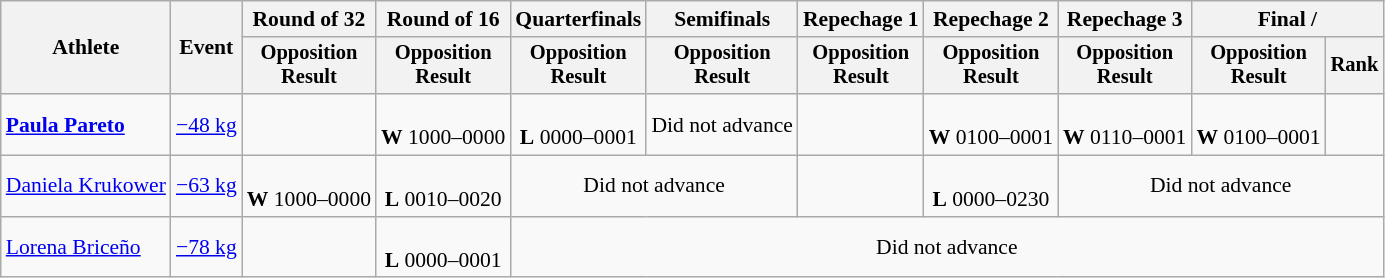<table class="wikitable" style="font-size:90%">
<tr>
<th rowspan="2">Athlete</th>
<th rowspan="2">Event</th>
<th>Round of 32</th>
<th>Round of 16</th>
<th>Quarterfinals</th>
<th>Semifinals</th>
<th>Repechage 1</th>
<th>Repechage 2</th>
<th>Repechage 3</th>
<th colspan=2>Final / </th>
</tr>
<tr style="font-size:95%">
<th>Opposition<br>Result</th>
<th>Opposition<br>Result</th>
<th>Opposition<br>Result</th>
<th>Opposition<br>Result</th>
<th>Opposition<br>Result</th>
<th>Opposition<br>Result</th>
<th>Opposition<br>Result</th>
<th>Opposition<br>Result</th>
<th>Rank</th>
</tr>
<tr align=center>
<td align=left><strong><a href='#'>Paula Pareto</a></strong></td>
<td align=left><a href='#'>−48 kg</a></td>
<td></td>
<td><br><strong>W</strong> 1000–0000</td>
<td><br><strong>L</strong> 0000–0001</td>
<td>Did not advance</td>
<td></td>
<td><br><strong>W</strong> 0100–0001</td>
<td><br><strong>W</strong> 0110–0001</td>
<td><br><strong>W</strong> 0100–0001</td>
<td></td>
</tr>
<tr align=center>
<td align=left><a href='#'>Daniela Krukower</a></td>
<td align=left><a href='#'>−63 kg</a></td>
<td><br><strong>W</strong> 1000–0000</td>
<td><br><strong>L</strong> 0010–0020</td>
<td colspan=2>Did not advance</td>
<td></td>
<td><br><strong>L</strong> 0000–0230</td>
<td colspan=3>Did not advance</td>
</tr>
<tr align=center>
<td align=left><a href='#'>Lorena Briceño</a></td>
<td align=left><a href='#'>−78 kg</a></td>
<td></td>
<td><br><strong>L</strong> 0000–0001</td>
<td colspan=7>Did not advance</td>
</tr>
</table>
